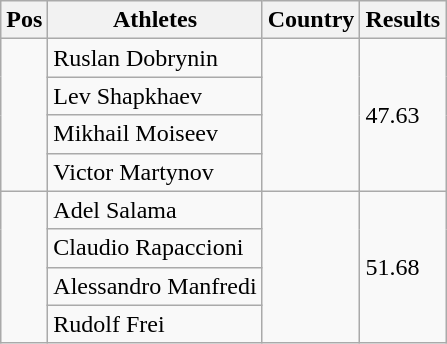<table class="wikitable">
<tr>
<th>Pos</th>
<th>Athletes</th>
<th>Country</th>
<th>Results</th>
</tr>
<tr>
<td rowspan="4"></td>
<td>Ruslan Dobrynin</td>
<td rowspan="4"></td>
<td rowspan="4">47.63</td>
</tr>
<tr>
<td>Lev Shapkhaev</td>
</tr>
<tr>
<td>Mikhail Moiseev</td>
</tr>
<tr>
<td>Victor Martynov</td>
</tr>
<tr>
<td rowspan="4"></td>
<td>Adel Salama</td>
<td rowspan="4"></td>
<td rowspan="4">51.68</td>
</tr>
<tr>
<td>Claudio Rapaccioni</td>
</tr>
<tr>
<td>Alessandro Manfredi</td>
</tr>
<tr>
<td>Rudolf Frei</td>
</tr>
</table>
